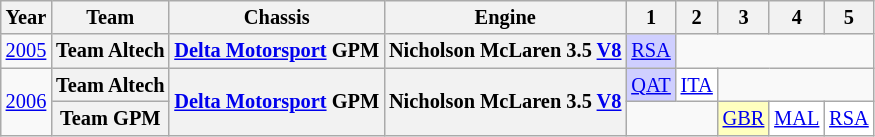<table class="wikitable" style="text-align:center; font-size:85%">
<tr>
<th>Year</th>
<th>Team</th>
<th>Chassis</th>
<th>Engine</th>
<th>1</th>
<th>2</th>
<th>3</th>
<th>4</th>
<th>5</th>
</tr>
<tr>
<td><a href='#'>2005</a></td>
<th nowrap>Team Altech</th>
<th nowrap><a href='#'>Delta Motorsport</a> GPM</th>
<th nowrap>Nicholson McLaren 3.5 <a href='#'>V8</a></th>
<td style="background:#cfcfff;"><a href='#'>RSA</a><br></td>
<td colspan=4></td>
</tr>
<tr>
<td rowspan=2><a href='#'>2006</a></td>
<th nowrap>Team Altech</th>
<th rowspan=2 nowrap><a href='#'>Delta Motorsport</a> GPM</th>
<th rowspan=2 nowrap>Nicholson McLaren 3.5 <a href='#'>V8</a></th>
<td style="background:#cfcfff;"><a href='#'>QAT</a><br></td>
<td style="background:#ffffff;"><a href='#'>ITA</a><br></td>
<td colspan=3></td>
</tr>
<tr>
<th nowrap>Team GPM</th>
<td colspan=2></td>
<td style="background:#ffffbf;"><a href='#'>GBR</a><br></td>
<td style="background:#ffffff;"><a href='#'>MAL</a><br></td>
<td style="background:#ffffff;"><a href='#'>RSA</a><br></td>
</tr>
</table>
